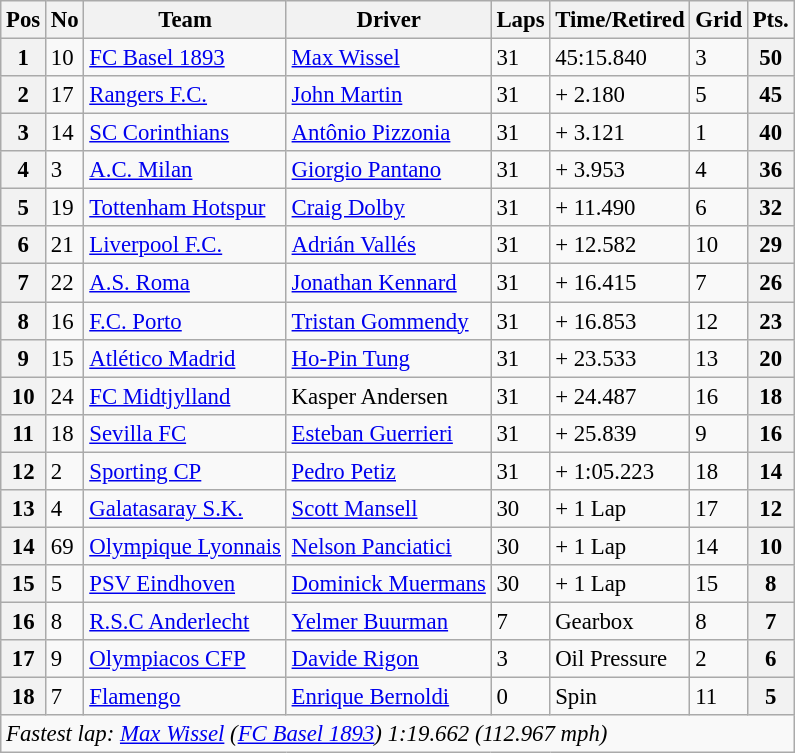<table class="wikitable" style="font-size: 95%">
<tr>
<th>Pos</th>
<th>No</th>
<th>Team</th>
<th>Driver</th>
<th>Laps</th>
<th>Time/Retired</th>
<th>Grid</th>
<th>Pts.</th>
</tr>
<tr>
<th>1</th>
<td>10</td>
<td> <a href='#'>FC Basel 1893</a></td>
<td> <a href='#'>Max Wissel</a></td>
<td>31</td>
<td>45:15.840</td>
<td>3</td>
<th>50</th>
</tr>
<tr>
<th>2</th>
<td>17</td>
<td> <a href='#'>Rangers F.C.</a></td>
<td> <a href='#'>John Martin</a></td>
<td>31</td>
<td>+ 2.180</td>
<td>5</td>
<th>45</th>
</tr>
<tr>
<th>3</th>
<td>14</td>
<td> <a href='#'>SC Corinthians</a></td>
<td> <a href='#'>Antônio Pizzonia</a></td>
<td>31</td>
<td>+ 3.121</td>
<td>1</td>
<th>40</th>
</tr>
<tr>
<th>4</th>
<td>3</td>
<td> <a href='#'>A.C. Milan</a></td>
<td> <a href='#'>Giorgio Pantano</a></td>
<td>31</td>
<td>+ 3.953</td>
<td>4</td>
<th>36</th>
</tr>
<tr>
<th>5</th>
<td>19</td>
<td> <a href='#'>Tottenham Hotspur</a></td>
<td> <a href='#'>Craig Dolby</a></td>
<td>31</td>
<td>+ 11.490</td>
<td>6</td>
<th>32</th>
</tr>
<tr>
<th>6</th>
<td>21</td>
<td> <a href='#'>Liverpool F.C.</a></td>
<td> <a href='#'>Adrián Vallés</a></td>
<td>31</td>
<td>+ 12.582</td>
<td>10</td>
<th>29</th>
</tr>
<tr>
<th>7</th>
<td>22</td>
<td> <a href='#'>A.S. Roma</a></td>
<td> <a href='#'>Jonathan Kennard</a></td>
<td>31</td>
<td>+ 16.415</td>
<td>7</td>
<th>26</th>
</tr>
<tr>
<th>8</th>
<td>16</td>
<td> <a href='#'>F.C. Porto</a></td>
<td> <a href='#'>Tristan Gommendy</a></td>
<td>31</td>
<td>+ 16.853</td>
<td>12</td>
<th>23</th>
</tr>
<tr>
<th>9</th>
<td>15</td>
<td> <a href='#'>Atlético Madrid</a></td>
<td> <a href='#'>Ho-Pin Tung</a></td>
<td>31</td>
<td>+ 23.533</td>
<td>13</td>
<th>20</th>
</tr>
<tr>
<th>10</th>
<td>24</td>
<td> <a href='#'>FC Midtjylland</a></td>
<td> Kasper Andersen</td>
<td>31</td>
<td>+ 24.487</td>
<td>16</td>
<th>18</th>
</tr>
<tr>
<th>11</th>
<td>18</td>
<td> <a href='#'>Sevilla FC</a></td>
<td> <a href='#'>Esteban Guerrieri</a></td>
<td>31</td>
<td>+ 25.839</td>
<td>9</td>
<th>16</th>
</tr>
<tr>
<th>12</th>
<td>2</td>
<td> <a href='#'>Sporting CP</a></td>
<td> <a href='#'>Pedro Petiz</a></td>
<td>31</td>
<td>+ 1:05.223</td>
<td>18</td>
<th>14</th>
</tr>
<tr>
<th>13</th>
<td>4</td>
<td> <a href='#'>Galatasaray S.K.</a></td>
<td> <a href='#'>Scott Mansell</a></td>
<td>30</td>
<td>+ 1 Lap</td>
<td>17</td>
<th>12</th>
</tr>
<tr>
<th>14</th>
<td>69</td>
<td> <a href='#'>Olympique Lyonnais</a></td>
<td> <a href='#'>Nelson Panciatici</a></td>
<td>30</td>
<td>+ 1 Lap</td>
<td>14</td>
<th>10</th>
</tr>
<tr>
<th>15</th>
<td>5</td>
<td>  <a href='#'>PSV Eindhoven</a></td>
<td> <a href='#'>Dominick Muermans</a></td>
<td>30</td>
<td>+ 1 Lap</td>
<td>15</td>
<th>8</th>
</tr>
<tr>
<th>16</th>
<td>8</td>
<td> <a href='#'>R.S.C Anderlecht</a></td>
<td> <a href='#'>Yelmer Buurman</a></td>
<td>7</td>
<td>Gearbox</td>
<td>8</td>
<th>7</th>
</tr>
<tr>
<th>17</th>
<td>9</td>
<td> <a href='#'>Olympiacos CFP</a></td>
<td> <a href='#'>Davide Rigon</a></td>
<td>3</td>
<td>Oil Pressure</td>
<td>2</td>
<th>6</th>
</tr>
<tr>
<th>18</th>
<td>7</td>
<td> <a href='#'>Flamengo</a></td>
<td> <a href='#'>Enrique Bernoldi</a></td>
<td>0</td>
<td>Spin</td>
<td>11</td>
<th>5</th>
</tr>
<tr>
<td colspan=8><em>Fastest lap: <a href='#'>Max Wissel</a> (<a href='#'>FC Basel 1893</a>) 1:19.662 (112.967 mph)</em></td>
</tr>
</table>
